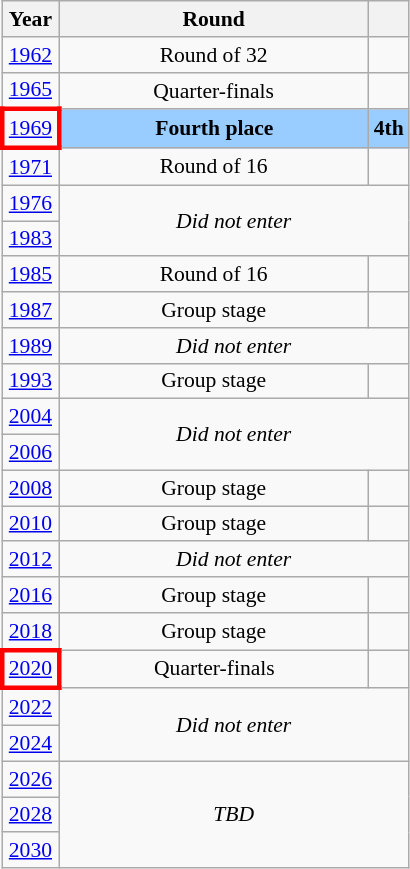<table class="wikitable" style="text-align: center; font-size:90%">
<tr>
<th>Year</th>
<th style="width:200px">Round</th>
<th></th>
</tr>
<tr>
<td><a href='#'>1962</a></td>
<td>Round of 32</td>
<td></td>
</tr>
<tr>
<td><a href='#'>1965</a></td>
<td>Quarter-finals</td>
<td></td>
</tr>
<tr>
<td style="border: 3px solid red"><a href='#'>1969</a></td>
<td bgcolor="9acdff"><strong>Fourth place</strong></td>
<td bgcolor="9acdff"><strong>4th</strong></td>
</tr>
<tr>
<td><a href='#'>1971</a></td>
<td>Round of 16</td>
<td></td>
</tr>
<tr>
<td><a href='#'>1976</a></td>
<td colspan="2" rowspan="2"><em>Did not enter</em></td>
</tr>
<tr>
<td><a href='#'>1983</a></td>
</tr>
<tr>
<td><a href='#'>1985</a></td>
<td>Round of 16</td>
<td></td>
</tr>
<tr>
<td><a href='#'>1987</a></td>
<td>Group stage</td>
<td></td>
</tr>
<tr>
<td><a href='#'>1989</a></td>
<td colspan="2"><em>Did not enter</em></td>
</tr>
<tr>
<td><a href='#'>1993</a></td>
<td>Group stage</td>
<td></td>
</tr>
<tr>
<td><a href='#'>2004</a></td>
<td colspan="2" rowspan="2"><em>Did not enter</em></td>
</tr>
<tr>
<td><a href='#'>2006</a></td>
</tr>
<tr>
<td><a href='#'>2008</a></td>
<td>Group stage</td>
<td></td>
</tr>
<tr>
<td><a href='#'>2010</a></td>
<td>Group stage</td>
<td></td>
</tr>
<tr>
<td><a href='#'>2012</a></td>
<td colspan="2"><em>Did not enter</em></td>
</tr>
<tr>
<td><a href='#'>2016</a></td>
<td>Group stage</td>
<td></td>
</tr>
<tr>
<td><a href='#'>2018</a></td>
<td>Group stage</td>
<td></td>
</tr>
<tr>
<td style="border: 3px solid red"><a href='#'>2020</a></td>
<td>Quarter-finals</td>
<td></td>
</tr>
<tr>
<td><a href='#'>2022</a></td>
<td colspan="2" rowspan="2"><em>Did not enter</em></td>
</tr>
<tr>
<td><a href='#'>2024</a></td>
</tr>
<tr>
<td><a href='#'>2026</a></td>
<td colspan="2" rowspan="3"><em>TBD</em></td>
</tr>
<tr>
<td><a href='#'>2028</a></td>
</tr>
<tr>
<td><a href='#'>2030</a></td>
</tr>
</table>
